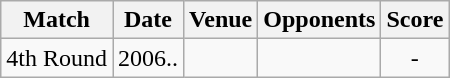<table class="wikitable" style="text-align:center;">
<tr>
<th>Match</th>
<th>Date</th>
<th>Venue</th>
<th>Opponents</th>
<th>Score</th>
</tr>
<tr>
<td>4th Round</td>
<td>2006..</td>
<td><a href='#'></a></td>
<td><a href='#'></a></td>
<td>-</td>
</tr>
</table>
